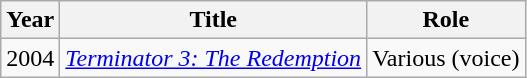<table class="wikitable">
<tr>
<th>Year</th>
<th>Title</th>
<th>Role</th>
</tr>
<tr>
<td>2004</td>
<td><em><a href='#'>Terminator 3: The Redemption</a></em></td>
<td>Various (voice)</td>
</tr>
</table>
